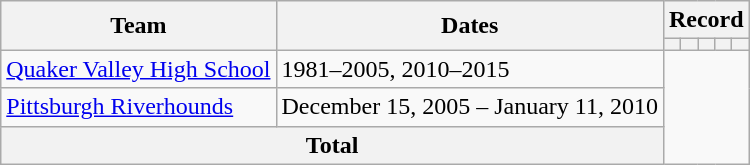<table class=wikitable style=text-align:center>
<tr>
<th rowspan=2>Team</th>
<th rowspan=2>Dates</th>
<th colspan=5>Record</th>
</tr>
<tr>
<th></th>
<th></th>
<th></th>
<th></th>
<th></th>
</tr>
<tr>
<td align=left><a href='#'>Quaker Valley High School</a></td>
<td align=left>1981–2005, 2010–2015<br></td>
</tr>
<tr>
<td align=left><a href='#'>Pittsburgh Riverhounds</a></td>
<td align=left>December 15, 2005 – January 11, 2010<br></td>
</tr>
<tr>
<th colspan="2">Total<br></th>
</tr>
</table>
